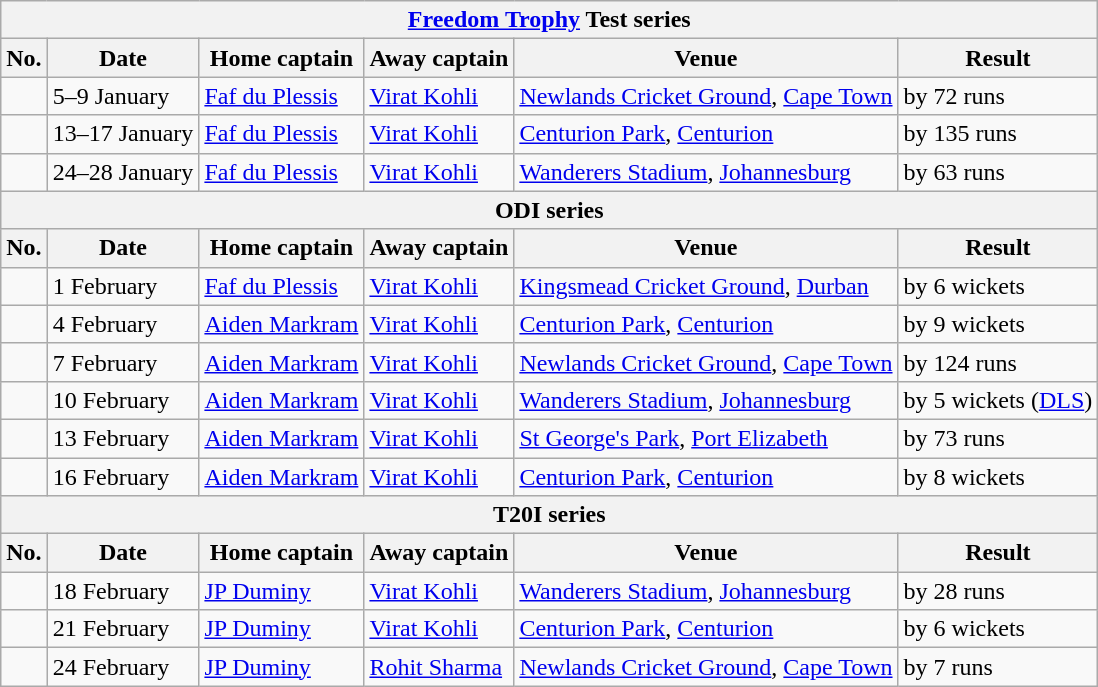<table class="wikitable">
<tr>
<th colspan="6"><a href='#'>Freedom Trophy</a> Test series</th>
</tr>
<tr>
<th>No.</th>
<th>Date</th>
<th>Home captain</th>
<th>Away captain</th>
<th>Venue</th>
<th>Result</th>
</tr>
<tr>
<td></td>
<td>5–9 January</td>
<td><a href='#'>Faf du Plessis</a></td>
<td><a href='#'>Virat Kohli</a></td>
<td><a href='#'>Newlands Cricket Ground</a>, <a href='#'>Cape Town</a></td>
<td> by 72 runs</td>
</tr>
<tr>
<td></td>
<td>13–17 January</td>
<td><a href='#'>Faf du Plessis</a></td>
<td><a href='#'>Virat Kohli</a></td>
<td><a href='#'>Centurion Park</a>, <a href='#'>Centurion</a></td>
<td> by 135 runs</td>
</tr>
<tr>
<td></td>
<td>24–28 January</td>
<td><a href='#'>Faf du Plessis</a></td>
<td><a href='#'>Virat Kohli</a></td>
<td><a href='#'>Wanderers Stadium</a>, <a href='#'>Johannesburg</a></td>
<td> by 63 runs</td>
</tr>
<tr>
<th colspan="6">ODI series</th>
</tr>
<tr>
<th>No.</th>
<th>Date</th>
<th>Home captain</th>
<th>Away captain</th>
<th>Venue</th>
<th>Result</th>
</tr>
<tr>
<td></td>
<td>1 February</td>
<td><a href='#'>Faf du Plessis</a></td>
<td><a href='#'>Virat Kohli</a></td>
<td><a href='#'>Kingsmead Cricket Ground</a>, <a href='#'>Durban</a></td>
<td> by 6 wickets</td>
</tr>
<tr>
<td></td>
<td>4 February</td>
<td><a href='#'>Aiden Markram</a></td>
<td><a href='#'>Virat Kohli</a></td>
<td><a href='#'>Centurion Park</a>, <a href='#'>Centurion</a></td>
<td> by 9 wickets</td>
</tr>
<tr>
<td></td>
<td>7 February</td>
<td><a href='#'>Aiden Markram</a></td>
<td><a href='#'>Virat Kohli</a></td>
<td><a href='#'>Newlands Cricket Ground</a>, <a href='#'>Cape Town</a></td>
<td> by 124 runs</td>
</tr>
<tr>
<td></td>
<td>10 February</td>
<td><a href='#'>Aiden Markram</a></td>
<td><a href='#'>Virat Kohli</a></td>
<td><a href='#'>Wanderers Stadium</a>, <a href='#'>Johannesburg</a></td>
<td> by 5 wickets (<a href='#'>DLS</a>)</td>
</tr>
<tr>
<td></td>
<td>13 February</td>
<td><a href='#'>Aiden Markram</a></td>
<td><a href='#'>Virat Kohli</a></td>
<td><a href='#'>St George's Park</a>, <a href='#'>Port Elizabeth</a></td>
<td> by 73 runs</td>
</tr>
<tr>
<td></td>
<td>16 February</td>
<td><a href='#'>Aiden Markram</a></td>
<td><a href='#'>Virat Kohli</a></td>
<td><a href='#'>Centurion Park</a>, <a href='#'>Centurion</a></td>
<td> by 8 wickets</td>
</tr>
<tr>
<th colspan="6">T20I series</th>
</tr>
<tr>
<th>No.</th>
<th>Date</th>
<th>Home captain</th>
<th>Away captain</th>
<th>Venue</th>
<th>Result</th>
</tr>
<tr>
<td></td>
<td>18 February</td>
<td><a href='#'>JP Duminy</a></td>
<td><a href='#'>Virat Kohli</a></td>
<td><a href='#'>Wanderers Stadium</a>, <a href='#'>Johannesburg</a></td>
<td> by 28 runs</td>
</tr>
<tr>
<td></td>
<td>21 February</td>
<td><a href='#'>JP Duminy</a></td>
<td><a href='#'>Virat Kohli</a></td>
<td><a href='#'>Centurion Park</a>, <a href='#'>Centurion</a></td>
<td> by 6 wickets</td>
</tr>
<tr>
<td></td>
<td>24 February</td>
<td><a href='#'>JP Duminy</a></td>
<td><a href='#'>Rohit Sharma</a></td>
<td><a href='#'>Newlands Cricket Ground</a>, <a href='#'>Cape Town</a></td>
<td> by 7 runs</td>
</tr>
</table>
